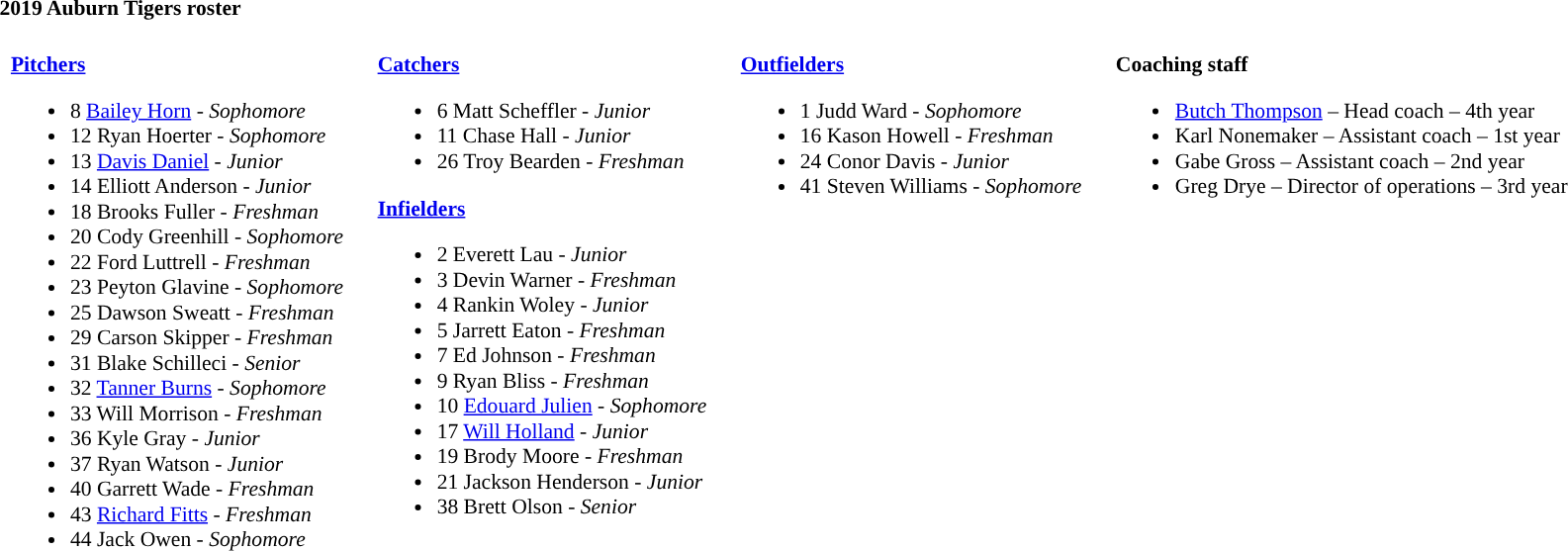<table class="toccolours" style="text-align: left; font-size:90%;">
<tr>
<th colspan="9">2019 Auburn Tigers roster</th>
</tr>
<tr>
<td width="03"> </td>
<td valign="top"><br><strong><a href='#'>Pitchers</a></strong><ul><li>8 <a href='#'>Bailey Horn</a> - <em> Sophomore</em></li><li>12 Ryan Hoerter - <em>Sophomore</em></li><li>13 <a href='#'>Davis Daniel</a> - <em>Junior</em></li><li>14 Elliott Anderson - <em>Junior</em></li><li>18 Brooks Fuller - <em>Freshman</em></li><li>20 Cody Greenhill - <em>Sophomore</em></li><li>22 Ford Luttrell - <em> Freshman</em></li><li>23 Peyton Glavine - <em>Sophomore</em></li><li>25 Dawson Sweatt - <em>Freshman</em></li><li>29 Carson Skipper - <em>Freshman</em></li><li>31 Blake Schilleci - <em>Senior</em></li><li>32 <a href='#'>Tanner Burns</a> - <em>Sophomore</em></li><li>33 Will Morrison - <em>Freshman</em></li><li>36 Kyle Gray - <em> Junior</em></li><li>37 Ryan Watson - <em>Junior</em></li><li>40 Garrett Wade - <em>Freshman</em></li><li>43 <a href='#'>Richard Fitts</a> - <em> Freshman</em></li><li>44 Jack Owen - <em>Sophomore</em></li></ul></td>
<td width="15"> </td>
<td valign="top"><br><strong><a href='#'>Catchers</a></strong><ul><li>6 Matt Scheffler - <em>Junior</em></li><li>11 Chase Hall - <em> Junior</em></li><li>26 Troy Bearden - <em>Freshman</em></li></ul><strong><a href='#'>Infielders</a></strong><ul><li>2 Everett Lau - <em>Junior</em></li><li>3 Devin Warner - <em>Freshman</em></li><li>4 Rankin Woley - <em>Junior</em></li><li>5 Jarrett Eaton - <em>Freshman</em></li><li>7 Ed Johnson - <em>Freshman</em></li><li>9 Ryan Bliss - <em>Freshman</em></li><li>10 <a href='#'>Edouard Julien</a> - <em>Sophomore</em></li><li>17 <a href='#'>Will Holland</a> - <em>Junior</em></li><li>19 Brody Moore - <em>Freshman</em></li><li>21 Jackson Henderson - <em>Junior</em></li><li>38 Brett Olson - <em> Senior</em></li></ul></td>
<td width="15"> </td>
<td valign="top"><br><strong><a href='#'>Outfielders</a></strong><ul><li>1 Judd Ward - <em>Sophomore</em></li><li>16 Kason Howell - <em>Freshman</em></li><li>24 Conor Davis - <em>Junior</em></li><li>41 Steven Williams - <em>Sophomore</em></li></ul></td>
<td width="15"> </td>
<td valign="top"><br><strong>Coaching staff</strong><ul><li><a href='#'>Butch Thompson</a> – Head coach – 4th year</li><li>Karl Nonemaker – Assistant coach – 1st year</li><li>Gabe Gross – Assistant coach – 2nd year</li><li>Greg Drye – Director of operations – 3rd year</li></ul></td>
</tr>
</table>
